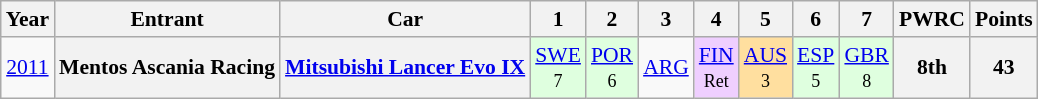<table class="wikitable" border="1" style="text-align:center; font-size:90%;">
<tr>
<th>Year</th>
<th>Entrant</th>
<th>Car</th>
<th>1</th>
<th>2</th>
<th>3</th>
<th>4</th>
<th>5</th>
<th>6</th>
<th>7</th>
<th>PWRC</th>
<th>Points</th>
</tr>
<tr>
<td><a href='#'>2011</a></td>
<th>Mentos Ascania Racing</th>
<th><a href='#'>Mitsubishi Lancer Evo IX</a></th>
<td style="background:#DFFFDF;"><a href='#'>SWE</a><br><small>7</small></td>
<td style="background:#DFFFDF;"><a href='#'>POR</a><br><small>6</small></td>
<td><a href='#'>ARG</a></td>
<td style="background:#EFCFFF;"><a href='#'>FIN</a><br><small>Ret</small></td>
<td style="background:#FFDF9F;"><a href='#'>AUS</a><br><small>3</small></td>
<td style="background:#DFFFDF;"><a href='#'>ESP</a><br><small>5</small></td>
<td style="background:#DFFFDF;"><a href='#'>GBR</a><br><small>8</small></td>
<th>8th</th>
<th>43</th>
</tr>
</table>
